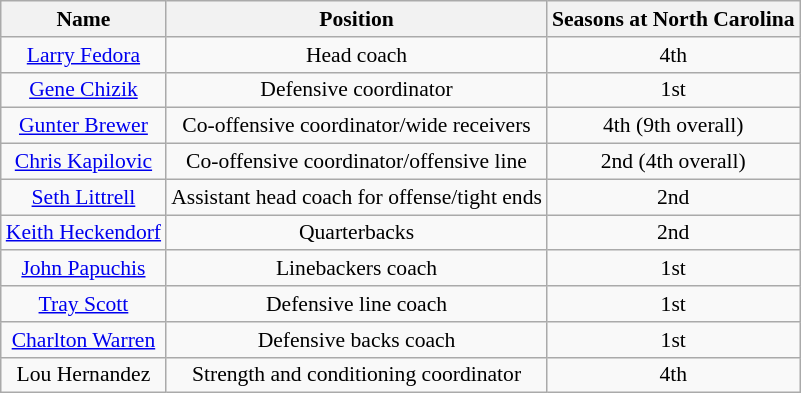<table class="wikitable" border="1" style="font-size:90%;">
<tr>
<th style="text-align:center;">Name</th>
<th style="text-align:center;">Position</th>
<th style="text-align:center;">Seasons at North Carolina</th>
</tr>
<tr style="text-align:center;">
<td><a href='#'>Larry Fedora</a></td>
<td>Head coach</td>
<td>4th</td>
</tr>
<tr style="text-align:center;">
<td><a href='#'>Gene Chizik</a></td>
<td>Defensive coordinator</td>
<td>1st</td>
</tr>
<tr style="text-align:center;">
<td><a href='#'>Gunter Brewer</a></td>
<td>Co-offensive coordinator/wide receivers</td>
<td>4th (9th overall)</td>
</tr>
<tr style="text-align:center;">
<td><a href='#'>Chris Kapilovic</a></td>
<td>Co-offensive coordinator/offensive line</td>
<td>2nd (4th overall)</td>
</tr>
<tr style="text-align:center;">
<td><a href='#'>Seth Littrell</a></td>
<td>Assistant head coach for offense/tight ends</td>
<td>2nd</td>
</tr>
<tr style="text-align:center;">
<td><a href='#'>Keith Heckendorf</a></td>
<td>Quarterbacks</td>
<td>2nd</td>
</tr>
<tr style="text-align:center;">
<td><a href='#'>John Papuchis</a></td>
<td>Linebackers coach</td>
<td>1st</td>
</tr>
<tr style="text-align:center;">
<td><a href='#'>Tray Scott</a></td>
<td>Defensive line coach</td>
<td>1st</td>
</tr>
<tr style="text-align:center;">
<td><a href='#'>Charlton Warren</a></td>
<td>Defensive backs coach</td>
<td>1st</td>
</tr>
<tr style="text-align:center;">
<td>Lou Hernandez</td>
<td>Strength and conditioning coordinator</td>
<td>4th</td>
</tr>
</table>
